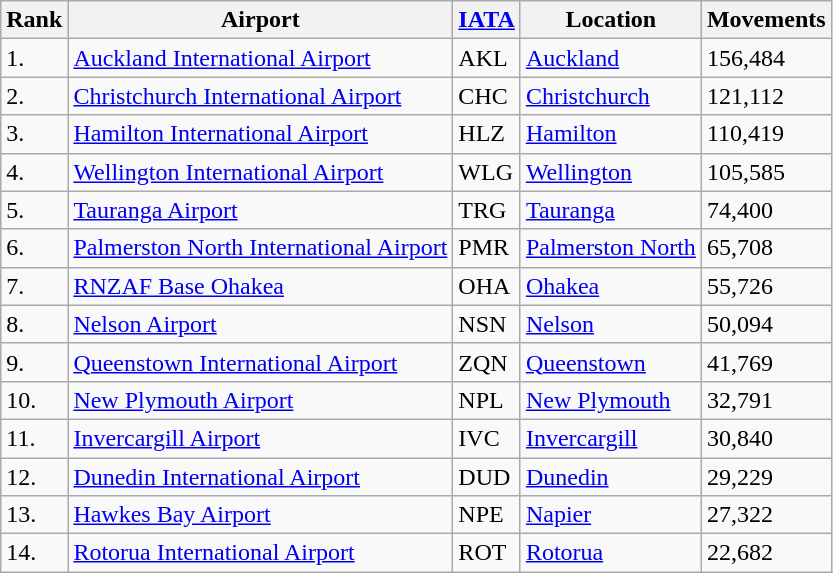<table class="wikitable">
<tr>
<th>Rank</th>
<th>Airport</th>
<th><a href='#'>IATA</a></th>
<th>Location</th>
<th>Movements</th>
</tr>
<tr>
<td>1.</td>
<td><a href='#'>Auckland International Airport</a></td>
<td>AKL</td>
<td><a href='#'>Auckland</a></td>
<td>156,484</td>
</tr>
<tr>
<td>2.</td>
<td><a href='#'>Christchurch International Airport</a></td>
<td>CHC</td>
<td><a href='#'>Christchurch</a></td>
<td>121,112</td>
</tr>
<tr>
<td>3.</td>
<td><a href='#'>Hamilton International Airport</a></td>
<td>HLZ</td>
<td><a href='#'>Hamilton</a></td>
<td>110,419</td>
</tr>
<tr>
<td>4.</td>
<td><a href='#'>Wellington International Airport</a></td>
<td>WLG</td>
<td><a href='#'>Wellington</a></td>
<td>105,585</td>
</tr>
<tr>
<td>5.</td>
<td><a href='#'>Tauranga Airport</a></td>
<td>TRG</td>
<td><a href='#'>Tauranga</a></td>
<td>74,400</td>
</tr>
<tr>
<td>6.</td>
<td><a href='#'>Palmerston North International Airport</a></td>
<td>PMR</td>
<td><a href='#'>Palmerston North</a></td>
<td>65,708</td>
</tr>
<tr>
<td>7.</td>
<td><a href='#'>RNZAF Base Ohakea</a></td>
<td>OHA</td>
<td><a href='#'>Ohakea</a></td>
<td>55,726</td>
</tr>
<tr>
<td>8.</td>
<td><a href='#'>Nelson Airport</a></td>
<td>NSN</td>
<td><a href='#'>Nelson</a></td>
<td>50,094</td>
</tr>
<tr>
<td>9.</td>
<td><a href='#'>Queenstown International Airport</a></td>
<td>ZQN</td>
<td><a href='#'>Queenstown</a></td>
<td>41,769</td>
</tr>
<tr>
<td>10.</td>
<td><a href='#'>New Plymouth Airport</a></td>
<td>NPL</td>
<td><a href='#'>New Plymouth</a></td>
<td>32,791</td>
</tr>
<tr>
<td>11.</td>
<td><a href='#'>Invercargill Airport</a></td>
<td>IVC</td>
<td><a href='#'>Invercargill</a></td>
<td>30,840</td>
</tr>
<tr>
<td>12.</td>
<td><a href='#'>Dunedin International Airport</a></td>
<td>DUD</td>
<td><a href='#'>Dunedin</a></td>
<td>29,229</td>
</tr>
<tr>
<td>13.</td>
<td><a href='#'>Hawkes Bay Airport</a></td>
<td>NPE</td>
<td><a href='#'>Napier</a></td>
<td>27,322</td>
</tr>
<tr>
<td>14.</td>
<td><a href='#'>Rotorua International Airport</a></td>
<td>ROT</td>
<td><a href='#'>Rotorua</a></td>
<td>22,682</td>
</tr>
</table>
